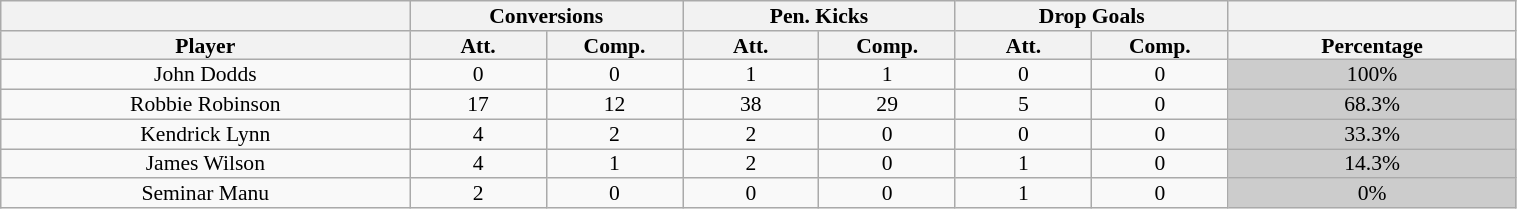<table class="wikitable" style="text-align:center; line-height: 90%; font-size:90%;" width=80%>
<tr>
<th></th>
<th colspan=2>Conversions</th>
<th colspan=2>Pen. Kicks</th>
<th colspan=2>Drop Goals</th>
<th></th>
</tr>
<tr>
<th width=27%>Player</th>
<th width=9%>Att.</th>
<th width=9%>Comp.</th>
<th width=9%>Att.</th>
<th width=9%>Comp.</th>
<th width=9%>Att.</th>
<th width=9%>Comp.</th>
<th width=19%>Percentage</th>
</tr>
<tr>
<td>John Dodds</td>
<td>0</td>
<td>0</td>
<td>1</td>
<td>1</td>
<td>0</td>
<td>0</td>
<td bgcolor=#cccccc>100%</td>
</tr>
<tr>
<td>Robbie Robinson</td>
<td>17</td>
<td>12</td>
<td>38</td>
<td>29</td>
<td>5</td>
<td>0</td>
<td bgcolor=#cccccc>68.3%</td>
</tr>
<tr>
<td>Kendrick Lynn</td>
<td>4</td>
<td>2</td>
<td>2</td>
<td>0</td>
<td>0</td>
<td>0</td>
<td bgcolor=#cccccc>33.3%</td>
</tr>
<tr>
<td>James Wilson</td>
<td>4</td>
<td>1</td>
<td>2</td>
<td>0</td>
<td>1</td>
<td>0</td>
<td bgcolor=#cccccc>14.3%</td>
</tr>
<tr>
<td>Seminar Manu</td>
<td>2</td>
<td>0</td>
<td>0</td>
<td>0</td>
<td>1</td>
<td>0</td>
<td bgcolor=#cccccc>0%</td>
</tr>
</table>
